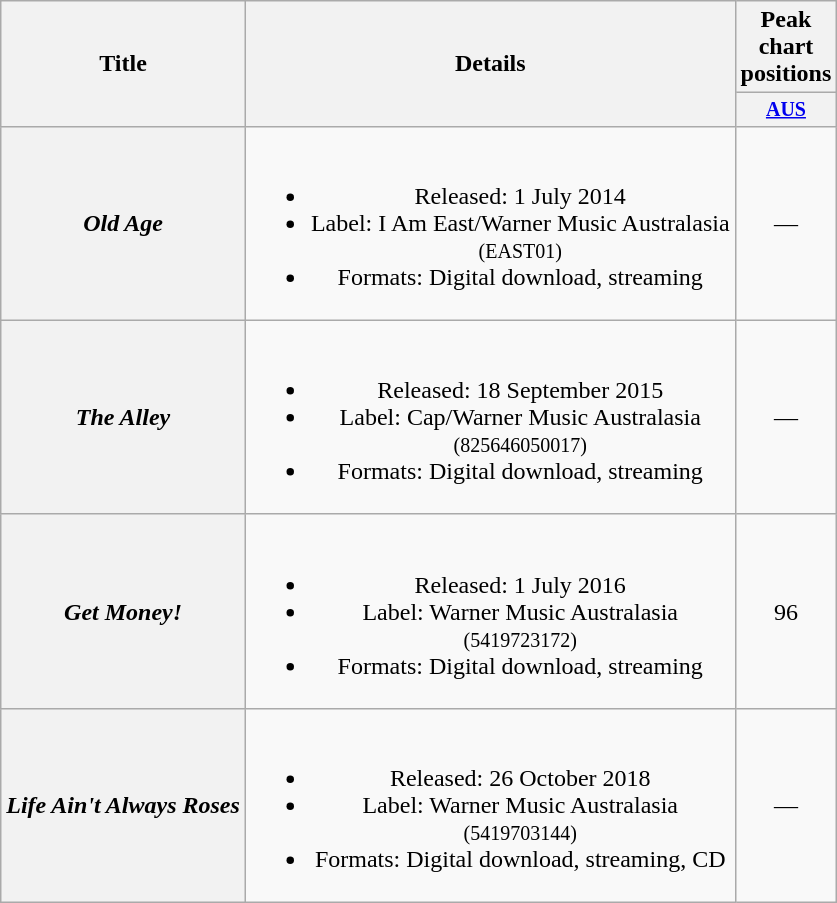<table class="wikitable plainrowheaders" style="text-align:center;">
<tr>
<th rowspan="2">Title</th>
<th rowspan="2">Details</th>
<th>Peak chart positions</th>
</tr>
<tr style="font-size:smaller;">
<th style="width:40px;"><a href='#'>AUS</a><br></th>
</tr>
<tr>
<th scope="row"><em>Old Age</em></th>
<td><br><ul><li>Released: 1 July 2014</li><li>Label: I Am East/Warner Music Australasia <br><small>(EAST01)</small></li><li>Formats: Digital download, streaming</li></ul></td>
<td>—</td>
</tr>
<tr>
<th scope="row"><em>The Alley</em></th>
<td><br><ul><li>Released: 18 September 2015</li><li>Label: Cap/Warner Music Australasia<br><small>(825646050017)</small></li><li>Formats: Digital download, streaming</li></ul></td>
<td>—</td>
</tr>
<tr>
<th scope="row"><em>Get Money!</em></th>
<td><br><ul><li>Released: 1 July 2016</li><li>Label: Warner Music Australasia<br><small>(5419723172)</small></li><li>Formats: Digital download, streaming</li></ul></td>
<td>96</td>
</tr>
<tr>
<th scope="row"><em>Life Ain't Always Roses</em></th>
<td><br><ul><li>Released: 26 October 2018</li><li>Label: Warner Music Australasia <br><small>(5419703144)</small></li><li>Formats: Digital download, streaming, CD</li></ul></td>
<td>—</td>
</tr>
</table>
